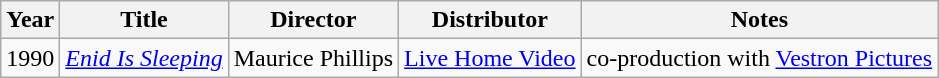<table class="wikitable sortable">
<tr>
<th>Year</th>
<th>Title</th>
<th>Director</th>
<th>Distributor</th>
<th>Notes</th>
</tr>
<tr>
<td>1990</td>
<td><em><a href='#'>Enid Is Sleeping</a></em></td>
<td>Maurice Phillips</td>
<td><a href='#'>Live Home Video</a></td>
<td>co-production with <a href='#'>Vestron Pictures</a></td>
</tr>
</table>
